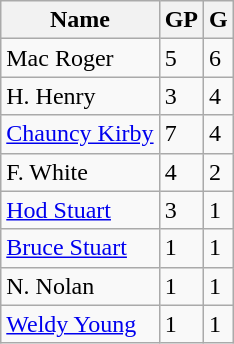<table class="wikitable">
<tr>
<th>Name</th>
<th>GP</th>
<th>G</th>
</tr>
<tr>
<td>Mac Roger</td>
<td>5</td>
<td>6</td>
</tr>
<tr>
<td>H. Henry</td>
<td>3</td>
<td>4</td>
</tr>
<tr>
<td><a href='#'>Chauncy Kirby</a></td>
<td>7</td>
<td>4</td>
</tr>
<tr>
<td>F. White</td>
<td>4</td>
<td>2</td>
</tr>
<tr>
<td><a href='#'>Hod Stuart</a></td>
<td>3</td>
<td>1</td>
</tr>
<tr>
<td><a href='#'>Bruce Stuart</a></td>
<td>1</td>
<td>1</td>
</tr>
<tr>
<td>N. Nolan</td>
<td>1</td>
<td>1</td>
</tr>
<tr>
<td><a href='#'>Weldy Young</a></td>
<td>1</td>
<td>1</td>
</tr>
</table>
